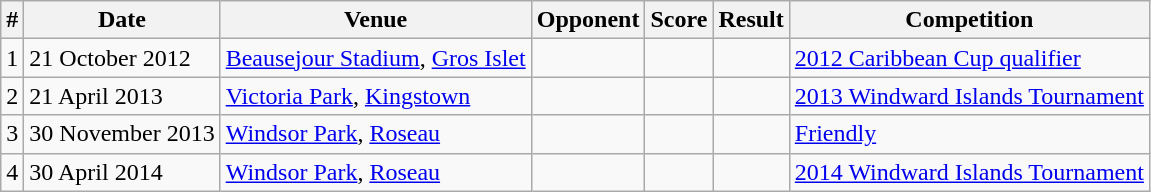<table class="wikitable">
<tr>
<th>#</th>
<th>Date</th>
<th>Venue</th>
<th>Opponent</th>
<th>Score</th>
<th>Result</th>
<th>Competition</th>
</tr>
<tr>
<td>1</td>
<td>21 October 2012</td>
<td><a href='#'>Beausejour Stadium</a>, <a href='#'>Gros Islet</a></td>
<td></td>
<td></td>
<td></td>
<td><a href='#'>2012 Caribbean Cup qualifier</a></td>
</tr>
<tr>
<td>2</td>
<td>21 April 2013</td>
<td><a href='#'>Victoria Park</a>, <a href='#'>Kingstown</a></td>
<td></td>
<td></td>
<td></td>
<td><a href='#'>2013 Windward Islands Tournament</a></td>
</tr>
<tr>
<td>3</td>
<td>30 November 2013</td>
<td><a href='#'>Windsor Park</a>, <a href='#'>Roseau</a></td>
<td></td>
<td></td>
<td></td>
<td><a href='#'>Friendly</a></td>
</tr>
<tr>
<td>4</td>
<td>30 April 2014</td>
<td><a href='#'>Windsor Park</a>, <a href='#'>Roseau</a></td>
<td></td>
<td></td>
<td></td>
<td><a href='#'>2014 Windward Islands Tournament</a></td>
</tr>
</table>
